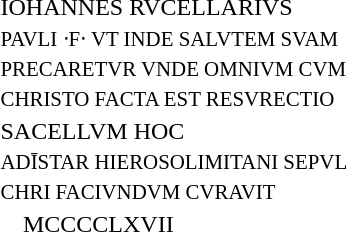<table>
<tr>
<td width="34pt"></td>
<td>IOHANNES RVCELLARIVS</td>
</tr>
<tr>
<td></td>
<td style="font-size: 87%;">PAVLI ‧F‧ VT INDE SALVTEM SVAM</td>
</tr>
<tr>
<td></td>
<td style="font-size: 87%;">PRECARETVR VNDE OMNIVM CVM</td>
</tr>
<tr>
<td></td>
<td style="font-size: 87%;">CHRISTO FACTA EST RESVRECTIO</td>
</tr>
<tr>
<td></td>
<td>SACELLVM HOC</td>
</tr>
<tr>
<td></td>
<td style="font-size: 87%;">ADĪSTAR HIEROSOLIMITANI SEPVL</td>
</tr>
<tr>
<td></td>
<td style="font-size: 87%;">CHRI FACIVNDVM CVRAVIT</td>
</tr>
<tr>
<td></td>
<td style="padding-left: 1em">MCCCCLXVII</td>
</tr>
</table>
